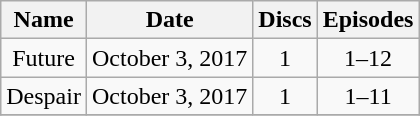<table class="wikitable" style="text-align:center;">
<tr>
<th>Name</th>
<th>Date</th>
<th>Discs</th>
<th>Episodes</th>
</tr>
<tr>
<td>Future</td>
<td>October 3, 2017</td>
<td>1</td>
<td>1–12</td>
</tr>
<tr>
<td>Despair</td>
<td>October 3, 2017</td>
<td>1</td>
<td>1–11</td>
</tr>
<tr>
</tr>
</table>
